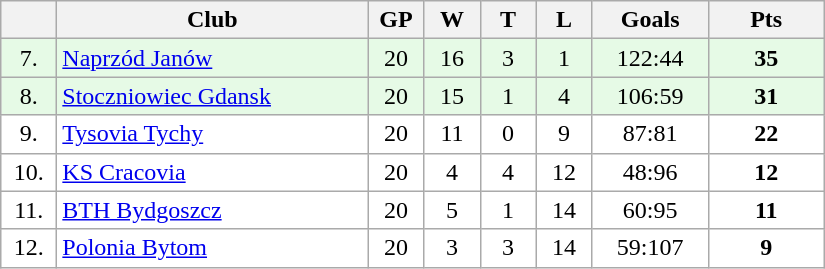<table class="wikitable">
<tr>
<th width="30"></th>
<th width="200">Club</th>
<th width="30">GP</th>
<th width="30">W</th>
<th width="30">T</th>
<th width="30">L</th>
<th width="70">Goals</th>
<th width="70">Pts</th>
</tr>
<tr bgcolor="#e6fae6" align="center">
<td>7.</td>
<td align="left"><a href='#'>Naprzód Janów</a></td>
<td>20</td>
<td>16</td>
<td>3</td>
<td>1</td>
<td>122:44</td>
<td><strong>35</strong></td>
</tr>
<tr bgcolor="#e6fae6" align="center">
<td>8.</td>
<td align="left"><a href='#'>Stoczniowiec Gdansk</a></td>
<td>20</td>
<td>15</td>
<td>1</td>
<td>4</td>
<td>106:59</td>
<td><strong>31</strong></td>
</tr>
<tr bgcolor="#FFFFFF" align="center">
<td>9.</td>
<td align="left"><a href='#'>Tysovia Tychy</a></td>
<td>20</td>
<td>11</td>
<td>0</td>
<td>9</td>
<td>87:81</td>
<td><strong>22</strong></td>
</tr>
<tr bgcolor="#FFFFFF" align="center">
<td>10.</td>
<td align="left"><a href='#'>KS Cracovia</a></td>
<td>20</td>
<td>4</td>
<td>4</td>
<td>12</td>
<td>48:96</td>
<td><strong>12</strong></td>
</tr>
<tr bgcolor="#FFFFFF" align="center">
<td>11.</td>
<td align="left"><a href='#'>BTH Bydgoszcz</a></td>
<td>20</td>
<td>5</td>
<td>1</td>
<td>14</td>
<td>60:95</td>
<td><strong>11</strong></td>
</tr>
<tr bgcolor="#FFFFFF" align="center">
<td>12.</td>
<td align="left"><a href='#'>Polonia Bytom</a></td>
<td>20</td>
<td>3</td>
<td>3</td>
<td>14</td>
<td>59:107</td>
<td><strong>9</strong></td>
</tr>
</table>
